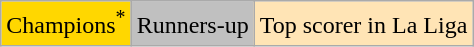<table class="wikitable">
<tr>
<td bgcolor=gold>Champions<sup>*</sup></td>
<td bgcolor=silver>Runners-up<sup></sup></td>
<td bgcolor=Moccasin>Top scorer in La Liga<sup></sup></td>
</tr>
</table>
